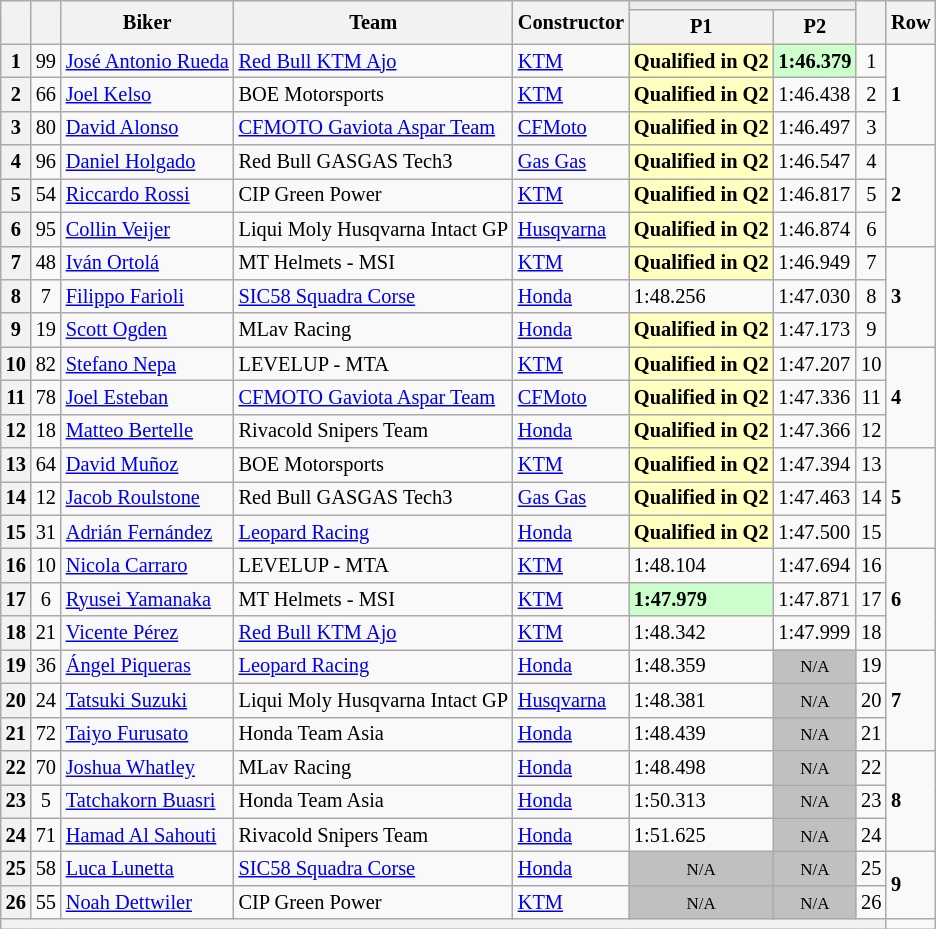<table class="wikitable sortable" style="font-size: 85%;">
<tr>
<th rowspan="2"></th>
<th rowspan="2"></th>
<th rowspan="2">Biker</th>
<th rowspan="2">Team</th>
<th rowspan="2">Constructor</th>
<th colspan="2" style="background:#eaecf0; text-align:center;"></th>
<th rowspan="2"></th>
<th rowspan="2">Row</th>
</tr>
<tr>
<th scope="col">P1</th>
<th scope="col">P2</th>
</tr>
<tr>
<th scope="row">1</th>
<td align="center">99</td>
<td> <a href='#'>José Antonio Rueda</a></td>
<td><a href='#'>Red Bull KTM Ajo</a></td>
<td><a href='#'>KTM</a></td>
<td style="background:#ffffbf;"><strong>Qualified in Q2</strong></td>
<td style="background:#ccffcc;"><strong>1:46.379</strong></td>
<td align="center">1</td>
<td rowspan="3"><strong>1</strong></td>
</tr>
<tr>
<th scope="row">2</th>
<td align="center">66</td>
<td> <a href='#'>Joel Kelso</a></td>
<td>BOE Motorsports</td>
<td><a href='#'>KTM</a></td>
<td style="background:#ffffbf;"><strong>Qualified in Q2</strong></td>
<td>1:46.438</td>
<td align="center">2</td>
</tr>
<tr>
<th scope="row">3</th>
<td align="center">80</td>
<td> <a href='#'>David Alonso</a></td>
<td><a href='#'>CFMOTO Gaviota Aspar Team</a></td>
<td><a href='#'>CFMoto</a></td>
<td style="background:#ffffbf;"><strong>Qualified in Q2</strong></td>
<td>1:46.497</td>
<td align="center">3</td>
</tr>
<tr>
<th scope="row">4</th>
<td align="center">96</td>
<td> <a href='#'>Daniel Holgado</a></td>
<td>Red Bull GASGAS Tech3</td>
<td><a href='#'>Gas Gas</a></td>
<td style="background:#ffffbf;"><strong>Qualified in Q2</strong></td>
<td>1:46.547</td>
<td align="center">4</td>
<td rowspan="3"><strong>2</strong></td>
</tr>
<tr>
<th scope="row">5</th>
<td align="center">54</td>
<td> <a href='#'>Riccardo Rossi</a></td>
<td>CIP Green Power</td>
<td><a href='#'>KTM</a></td>
<td style="background:#ffffbf;"><strong>Qualified in Q2</strong></td>
<td>1:46.817</td>
<td align="center">5</td>
</tr>
<tr>
<th scope="row">6</th>
<td align="center">95</td>
<td> <a href='#'>Collin Veijer</a></td>
<td>Liqui Moly Husqvarna Intact GP</td>
<td><a href='#'>Husqvarna</a></td>
<td style="background:#ffffbf;"><strong>Qualified in Q2</strong></td>
<td>1:46.874</td>
<td align="center">6</td>
</tr>
<tr>
<th scope="row">7</th>
<td align="center">48</td>
<td> <a href='#'>Iván Ortolá</a></td>
<td>MT Helmets - MSI</td>
<td><a href='#'>KTM</a></td>
<td style="background:#ffffbf;"><strong>Qualified in Q2</strong></td>
<td>1:46.949</td>
<td align="center">7</td>
<td rowspan="3"><strong>3</strong></td>
</tr>
<tr>
<th scope="row">8</th>
<td align="center">7</td>
<td> <a href='#'>Filippo Farioli</a></td>
<td><a href='#'>SIC58 Squadra Corse</a></td>
<td><a href='#'>Honda</a></td>
<td>1:48.256</td>
<td>1:47.030</td>
<td align="center">8</td>
</tr>
<tr>
<th scope="row">9</th>
<td align="center">19</td>
<td> <a href='#'>Scott Ogden</a></td>
<td>MLav Racing</td>
<td><a href='#'>Honda</a></td>
<td style="background:#ffffbf;"><strong>Qualified in Q2</strong></td>
<td>1:47.173</td>
<td align="center">9</td>
</tr>
<tr>
<th scope="row">10</th>
<td align="center">82</td>
<td> <a href='#'>Stefano Nepa</a></td>
<td>LEVELUP - MTA</td>
<td><a href='#'>KTM</a></td>
<td style="background:#ffffbf;"><strong>Qualified in Q2</strong></td>
<td>1:47.207</td>
<td align="center">10</td>
<td rowspan="3"><strong>4</strong></td>
</tr>
<tr>
<th scope="row">11</th>
<td align="center">78</td>
<td> <a href='#'>Joel Esteban</a></td>
<td><a href='#'>CFMOTO Gaviota Aspar Team</a></td>
<td><a href='#'>CFMoto</a></td>
<td style="background:#ffffbf;"><strong>Qualified in Q2</strong></td>
<td>1:47.336</td>
<td align="center">11</td>
</tr>
<tr>
<th scope="row">12</th>
<td align="center">18</td>
<td> <a href='#'>Matteo Bertelle</a></td>
<td>Rivacold Snipers Team</td>
<td><a href='#'>Honda</a></td>
<td style="background:#ffffbf;"><strong>Qualified in Q2</strong></td>
<td>1:47.366</td>
<td align="center">12</td>
</tr>
<tr>
<th scope="row">13</th>
<td align="center">64</td>
<td> <a href='#'>David Muñoz</a></td>
<td>BOE Motorsports</td>
<td><a href='#'>KTM</a></td>
<td style="background:#ffffbf;"><strong>Qualified in Q2</strong></td>
<td>1:47.394</td>
<td align="center">13</td>
<td rowspan="3"><strong>5</strong></td>
</tr>
<tr>
<th scope="row">14</th>
<td align="center">12</td>
<td> <a href='#'>Jacob Roulstone</a></td>
<td>Red Bull GASGAS Tech3</td>
<td><a href='#'>Gas Gas</a></td>
<td style="background:#ffffbf;"><strong>Qualified in Q2</strong></td>
<td>1:47.463</td>
<td align="center">14</td>
</tr>
<tr>
<th scope="row">15</th>
<td align="center">31</td>
<td> <a href='#'>Adrián Fernández</a></td>
<td><a href='#'>Leopard Racing</a></td>
<td><a href='#'>Honda</a></td>
<td style="background:#ffffbf;"><strong>Qualified in Q2</strong></td>
<td>1:47.500</td>
<td align="center">15</td>
</tr>
<tr>
<th scope="row">16</th>
<td align="center">10</td>
<td> <a href='#'>Nicola Carraro</a></td>
<td>LEVELUP - MTA</td>
<td><a href='#'>KTM</a></td>
<td>1:48.104</td>
<td>1:47.694</td>
<td align="center">16</td>
<td rowspan="3"><strong>6</strong></td>
</tr>
<tr>
<th scope="row">17</th>
<td align="center">6</td>
<td> <a href='#'>Ryusei Yamanaka</a></td>
<td>MT Helmets - MSI</td>
<td><a href='#'>KTM</a></td>
<td style="background:#ccffcc;"><strong>1:47.979</strong></td>
<td>1:47.871</td>
<td align="center">17</td>
</tr>
<tr>
<th scope="row">18</th>
<td align="center">21</td>
<td> <a href='#'>Vicente Pérez</a></td>
<td><a href='#'>Red Bull KTM Ajo</a></td>
<td><a href='#'>KTM</a></td>
<td>1:48.342</td>
<td>1:47.999</td>
<td align="center">18</td>
</tr>
<tr>
<th scope="row">19</th>
<td align="center">36</td>
<td> <a href='#'>Ángel Piqueras</a></td>
<td><a href='#'>Leopard Racing</a></td>
<td><a href='#'>Honda</a></td>
<td>1:48.359</td>
<td style="background: silver" align="center" data-sort-value="22"><small>N/A</small></td>
<td align="center">19</td>
<td rowspan="3"><strong>7</strong></td>
</tr>
<tr>
<th scope="row">20</th>
<td align="center">24</td>
<td> <a href='#'>Tatsuki Suzuki</a></td>
<td>Liqui Moly Husqvarna Intact GP</td>
<td><a href='#'>Husqvarna</a></td>
<td>1:48.381</td>
<td style="background: silver" align="center" data-sort-value="22"><small>N/A</small></td>
<td align="center">20</td>
</tr>
<tr>
<th scope="row">21</th>
<td align="center">72</td>
<td> <a href='#'>Taiyo Furusato</a></td>
<td>Honda Team Asia</td>
<td><a href='#'>Honda</a></td>
<td>1:48.439</td>
<td style="background: silver" align="center" data-sort-value="22"><small>N/A</small></td>
<td align="center">21</td>
</tr>
<tr>
<th scope="row">22</th>
<td align="center">70</td>
<td> <a href='#'>Joshua Whatley</a></td>
<td>MLav Racing</td>
<td><a href='#'>Honda</a></td>
<td>1:48.498</td>
<td style="background: silver" align="center" data-sort-value="22"><small>N/A</small></td>
<td align="center">22</td>
<td rowspan="3"><strong>8</strong></td>
</tr>
<tr>
<th scope="row">23</th>
<td align="center">5</td>
<td> <a href='#'>Tatchakorn Buasri</a></td>
<td>Honda Team Asia</td>
<td><a href='#'>Honda</a></td>
<td>1:50.313</td>
<td style="background: silver" align="center" data-sort-value="22"><small>N/A</small></td>
<td align="center">23</td>
</tr>
<tr>
<th scope="row">24</th>
<td align="center">71</td>
<td> <a href='#'>Hamad Al Sahouti</a></td>
<td>Rivacold Snipers Team</td>
<td><a href='#'>Honda</a></td>
<td>1:51.625</td>
<td style="background: silver" align="center" data-sort-value="22"><small>N/A</small></td>
<td align="center">24</td>
</tr>
<tr>
<th scope="row">25</th>
<td align="center">58</td>
<td> <a href='#'>Luca Lunetta</a></td>
<td><a href='#'>SIC58 Squadra Corse</a></td>
<td><a href='#'>Honda</a></td>
<td style="background: silver" align="center" data-sort-value="22"><small>N/A</small></td>
<td style="background: silver" align="center" data-sort-value="22"><small>N/A</small></td>
<td align="center">25</td>
<td rowspan="2"><strong>9</strong></td>
</tr>
<tr>
<th scope="row">26</th>
<td align="center">55</td>
<td> <a href='#'>Noah Dettwiler</a></td>
<td>CIP Green Power</td>
<td><a href='#'>KTM</a></td>
<td style="background: silver" align="center" data-sort-value="22"><small>N/A</small></td>
<td style="background: silver" align="center" data-sort-value="22"><small>N/A</small></td>
<td align="center">26</td>
</tr>
<tr>
<th colspan="8"></th>
</tr>
</table>
